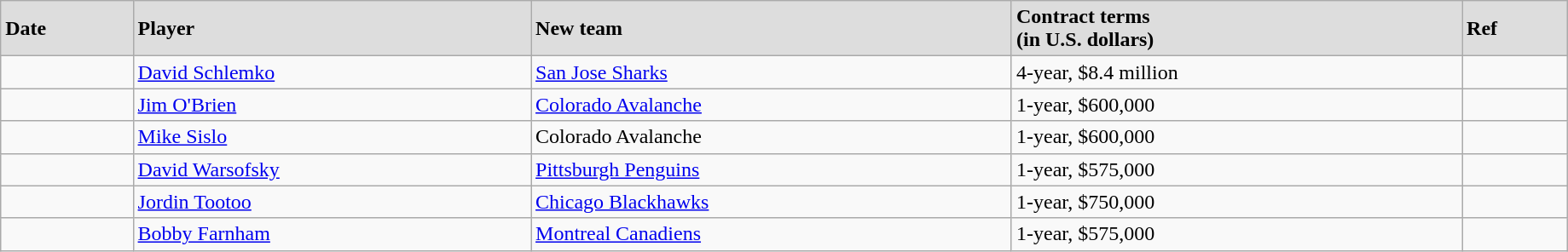<table class="wikitable" width=97%>
<tr style="background:#ddd;">
<td><strong>Date</strong></td>
<td><strong>Player</strong></td>
<td><strong>New team</strong></td>
<td><strong>Contract terms</strong><br><strong>(in U.S. dollars)</strong></td>
<td><strong>Ref</strong></td>
</tr>
<tr>
<td></td>
<td><a href='#'>David Schlemko</a></td>
<td><a href='#'>San Jose Sharks</a></td>
<td>4-year, $8.4 million</td>
<td></td>
</tr>
<tr>
<td></td>
<td><a href='#'>Jim O'Brien</a></td>
<td><a href='#'>Colorado Avalanche</a></td>
<td>1-year, $600,000</td>
<td></td>
</tr>
<tr>
<td></td>
<td><a href='#'>Mike Sislo</a></td>
<td>Colorado Avalanche</td>
<td>1-year, $600,000</td>
<td></td>
</tr>
<tr>
<td></td>
<td><a href='#'>David Warsofsky</a></td>
<td><a href='#'>Pittsburgh Penguins</a></td>
<td>1-year, $575,000</td>
<td></td>
</tr>
<tr>
<td></td>
<td><a href='#'>Jordin Tootoo</a></td>
<td><a href='#'>Chicago Blackhawks</a></td>
<td>1-year, $750,000</td>
<td></td>
</tr>
<tr>
<td></td>
<td><a href='#'>Bobby Farnham</a></td>
<td><a href='#'>Montreal Canadiens</a></td>
<td>1-year, $575,000</td>
<td></td>
</tr>
</table>
